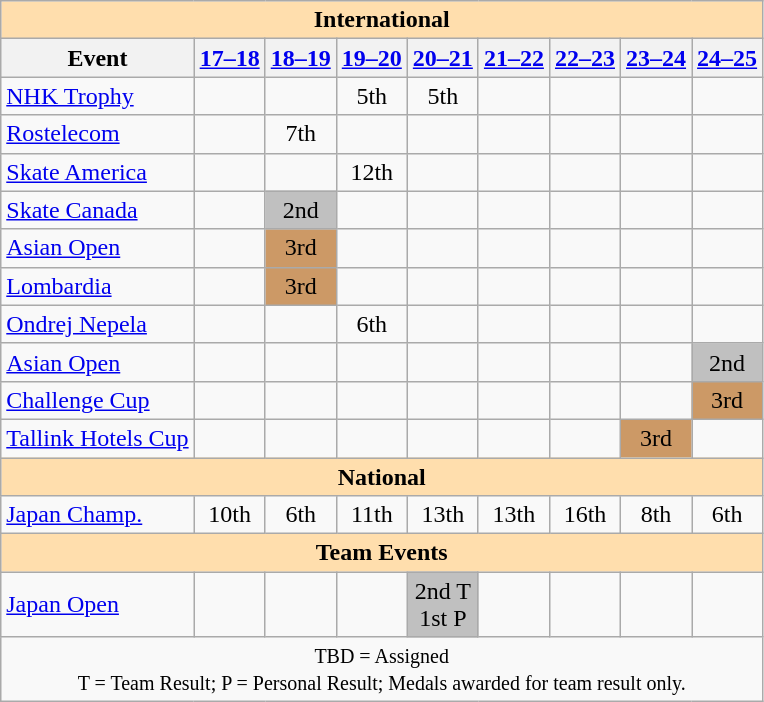<table class="wikitable" style="text-align:center">
<tr>
<th colspan="9" style="background-color: #ffdead; " align="center">International</th>
</tr>
<tr>
<th>Event</th>
<th><a href='#'>17–18</a></th>
<th><a href='#'>18–19</a></th>
<th><a href='#'>19–20</a></th>
<th><a href='#'>20–21</a></th>
<th><a href='#'>21–22</a></th>
<th><a href='#'>22–23</a></th>
<th><a href='#'>23–24</a></th>
<th><a href='#'>24–25</a></th>
</tr>
<tr>
<td align=left> <a href='#'>NHK Trophy</a></td>
<td></td>
<td></td>
<td>5th</td>
<td>5th</td>
<td></td>
<td></td>
<td></td>
<td></td>
</tr>
<tr>
<td align=left> <a href='#'>Rostelecom</a></td>
<td></td>
<td>7th</td>
<td></td>
<td></td>
<td></td>
<td></td>
<td></td>
<td></td>
</tr>
<tr>
<td align=left> <a href='#'>Skate America</a></td>
<td></td>
<td></td>
<td>12th</td>
<td></td>
<td></td>
<td></td>
<td></td>
<td></td>
</tr>
<tr>
<td align=left> <a href='#'>Skate Canada</a></td>
<td></td>
<td bgcolor=silver>2nd</td>
<td></td>
<td></td>
<td></td>
<td></td>
<td></td>
<td></td>
</tr>
<tr>
<td align=left> <a href='#'>Asian Open</a></td>
<td></td>
<td bgcolor=cc9966>3rd</td>
<td></td>
<td></td>
<td></td>
<td></td>
<td></td>
<td></td>
</tr>
<tr>
<td align=left> <a href='#'>Lombardia</a></td>
<td></td>
<td bgcolor=cc9966>3rd</td>
<td></td>
<td></td>
<td></td>
<td></td>
<td></td>
<td></td>
</tr>
<tr>
<td align=left> <a href='#'>Ondrej Nepela</a></td>
<td></td>
<td></td>
<td>6th</td>
<td></td>
<td></td>
<td></td>
<td></td>
<td></td>
</tr>
<tr>
<td align=left><a href='#'>Asian Open</a></td>
<td></td>
<td></td>
<td></td>
<td></td>
<td></td>
<td></td>
<td></td>
<td bgcolor=silver>2nd</td>
</tr>
<tr>
<td align=left><a href='#'>Challenge Cup</a></td>
<td></td>
<td></td>
<td></td>
<td></td>
<td></td>
<td></td>
<td></td>
<td bgcolor=cc9966>3rd</td>
</tr>
<tr>
<td align=left><a href='#'>Tallink Hotels Cup</a></td>
<td></td>
<td></td>
<td></td>
<td></td>
<td></td>
<td></td>
<td bgcolor=cc9966>3rd</td>
<td></td>
</tr>
<tr>
<th colspan="9" style="background-color: #ffdead; " align="center">National</th>
</tr>
<tr>
<td align=left><a href='#'>Japan Champ.</a></td>
<td>10th</td>
<td>6th</td>
<td>11th</td>
<td>13th</td>
<td>13th</td>
<td>16th</td>
<td>8th</td>
<td>6th</td>
</tr>
<tr>
<td colspan="9" align=center style="background-color: #ffdead;"><strong>Team Events</strong></td>
</tr>
<tr>
<td align=left><a href='#'>Japan Open</a></td>
<td></td>
<td></td>
<td></td>
<td bgcolor=silver>2nd T<br>1st P</td>
<td></td>
<td></td>
<td></td>
<td></td>
</tr>
<tr>
<td colspan="9" align="center"><small> TBD = Assigned<br>T = Team Result; P = Personal Result; Medals awarded for team result only.</small></td>
</tr>
</table>
